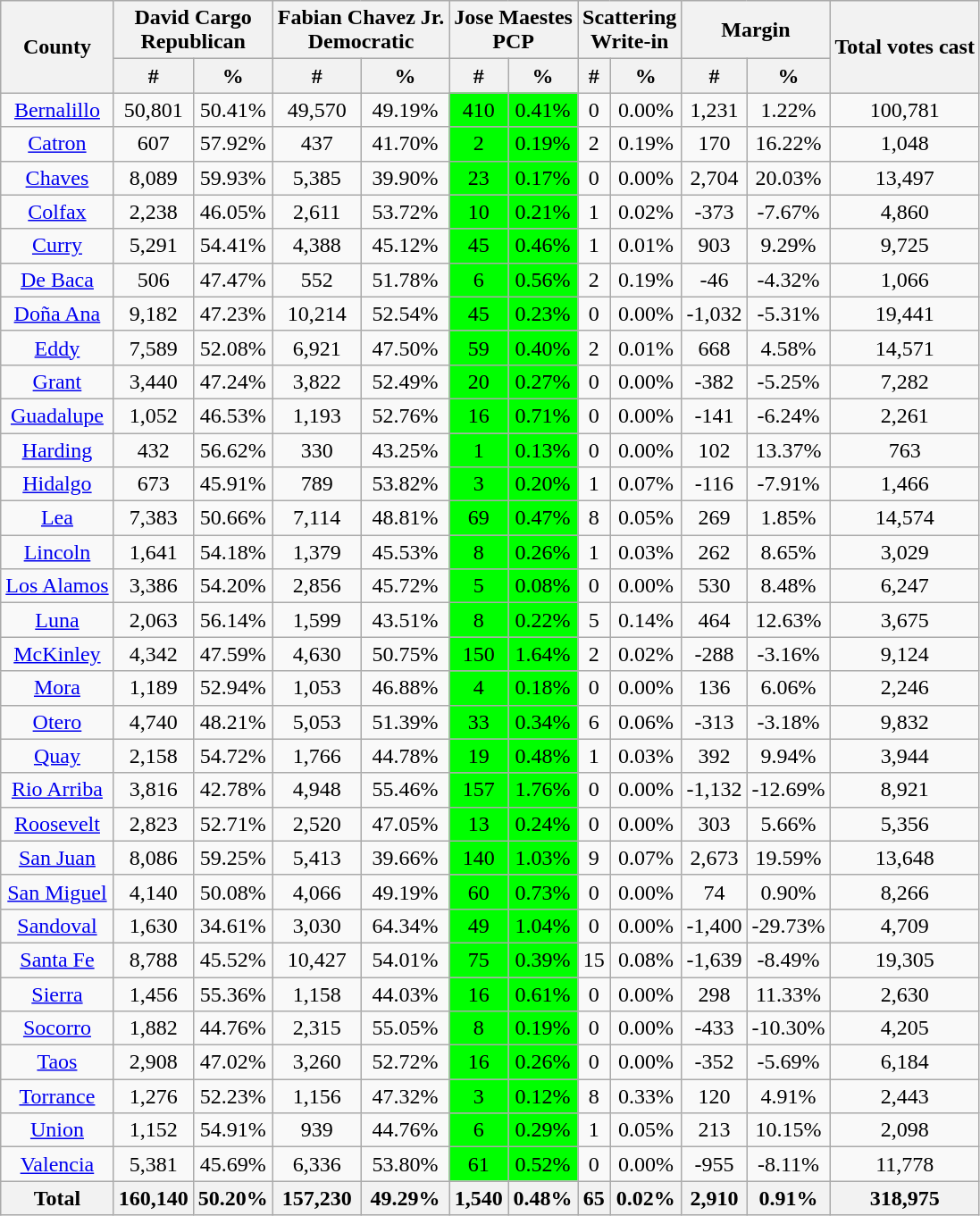<table class="wikitable sortable" style="text-align:center">
<tr>
<th style="text-align:center;" rowspan="2">County</th>
<th style="text-align:center;" colspan="2">David Cargo<br>Republican</th>
<th style="text-align:center;" colspan="2">Fabian Chavez Jr.<br>Democratic</th>
<th style="text-align:center;" colspan="2">Jose Maestes<br>PCP</th>
<th style="text-align:center;" colspan="2">Scattering<br>Write-in</th>
<th style="text-align:center;" colspan="2">Margin</th>
<th style="text-align:center;" rowspan="2">Total votes cast</th>
</tr>
<tr>
<th style="text-align:center;" data-sort-type="number">#</th>
<th style="text-align:center;" data-sort-type="number">%</th>
<th style="text-align:center;" data-sort-type="number">#</th>
<th style="text-align:center;" data-sort-type="number">%</th>
<th style="text-align:center;" data-sort-type="number">#</th>
<th style="text-align:center;" data-sort-type="number">%</th>
<th style="text-align:center;" data-sort-type="number">#</th>
<th style="text-align:center;" data-sort-type="number">%</th>
<th style="text-align:center;" data-sort-type="number">#</th>
<th style="text-align:center;" data-sort-type="number">%</th>
</tr>
<tr style="text-align:center;">
<td><a href='#'>Bernalillo</a></td>
<td>50,801</td>
<td>50.41%</td>
<td>49,570</td>
<td>49.19%</td>
<td bgcolor="#00FF00">410</td>
<td bgcolor="#00FF00">0.41%</td>
<td>0</td>
<td>0.00%</td>
<td>1,231</td>
<td>1.22%</td>
<td>100,781</td>
</tr>
<tr style="text-align:center;">
<td><a href='#'>Catron</a></td>
<td>607</td>
<td>57.92%</td>
<td>437</td>
<td>41.70%</td>
<td bgcolor="#00FF00">2</td>
<td bgcolor="#00FF00">0.19%</td>
<td>2</td>
<td>0.19%</td>
<td>170</td>
<td>16.22%</td>
<td>1,048</td>
</tr>
<tr style="text-align:center;">
<td><a href='#'>Chaves</a></td>
<td>8,089</td>
<td>59.93%</td>
<td>5,385</td>
<td>39.90%</td>
<td bgcolor="#00FF00">23</td>
<td bgcolor="#00FF00">0.17%</td>
<td>0</td>
<td>0.00%</td>
<td>2,704</td>
<td>20.03%</td>
<td>13,497</td>
</tr>
<tr style="text-align:center;">
<td><a href='#'>Colfax</a></td>
<td>2,238</td>
<td>46.05%</td>
<td>2,611</td>
<td>53.72%</td>
<td bgcolor="#00FF00">10</td>
<td bgcolor="#00FF00">0.21%</td>
<td>1</td>
<td>0.02%</td>
<td>-373</td>
<td>-7.67%</td>
<td>4,860</td>
</tr>
<tr style="text-align:center;">
<td><a href='#'>Curry</a></td>
<td>5,291</td>
<td>54.41%</td>
<td>4,388</td>
<td>45.12%</td>
<td bgcolor="#00FF00">45</td>
<td bgcolor="#00FF00">0.46%</td>
<td>1</td>
<td>0.01%</td>
<td>903</td>
<td>9.29%</td>
<td>9,725</td>
</tr>
<tr style="text-align:center;">
<td><a href='#'>De Baca</a></td>
<td>506</td>
<td>47.47%</td>
<td>552</td>
<td>51.78%</td>
<td bgcolor="#00FF00">6</td>
<td bgcolor="#00FF00">0.56%</td>
<td>2</td>
<td>0.19%</td>
<td>-46</td>
<td>-4.32%</td>
<td>1,066</td>
</tr>
<tr style="text-align:center;">
<td><a href='#'>Doña Ana</a></td>
<td>9,182</td>
<td>47.23%</td>
<td>10,214</td>
<td>52.54%</td>
<td bgcolor="#00FF00">45</td>
<td bgcolor="#00FF00">0.23%</td>
<td>0</td>
<td>0.00%</td>
<td>-1,032</td>
<td>-5.31%</td>
<td>19,441</td>
</tr>
<tr style="text-align:center;">
<td><a href='#'>Eddy</a></td>
<td>7,589</td>
<td>52.08%</td>
<td>6,921</td>
<td>47.50%</td>
<td bgcolor="#00FF00">59</td>
<td bgcolor="#00FF00">0.40%</td>
<td>2</td>
<td>0.01%</td>
<td>668</td>
<td>4.58%</td>
<td>14,571</td>
</tr>
<tr style="text-align:center;">
<td><a href='#'>Grant</a></td>
<td>3,440</td>
<td>47.24%</td>
<td>3,822</td>
<td>52.49%</td>
<td bgcolor="#00FF00">20</td>
<td bgcolor="#00FF00">0.27%</td>
<td>0</td>
<td>0.00%</td>
<td>-382</td>
<td>-5.25%</td>
<td>7,282</td>
</tr>
<tr style="text-align:center;">
<td><a href='#'>Guadalupe</a></td>
<td>1,052</td>
<td>46.53%</td>
<td>1,193</td>
<td>52.76%</td>
<td bgcolor="#00FF00">16</td>
<td bgcolor="#00FF00">0.71%</td>
<td>0</td>
<td>0.00%</td>
<td>-141</td>
<td>-6.24%</td>
<td>2,261</td>
</tr>
<tr style="text-align:center;">
<td><a href='#'>Harding</a></td>
<td>432</td>
<td>56.62%</td>
<td>330</td>
<td>43.25%</td>
<td bgcolor="#00FF00">1</td>
<td bgcolor="#00FF00">0.13%</td>
<td>0</td>
<td>0.00%</td>
<td>102</td>
<td>13.37%</td>
<td>763</td>
</tr>
<tr style="text-align:center;">
<td><a href='#'>Hidalgo</a></td>
<td>673</td>
<td>45.91%</td>
<td>789</td>
<td>53.82%</td>
<td bgcolor="#00FF00">3</td>
<td bgcolor="#00FF00">0.20%</td>
<td>1</td>
<td>0.07%</td>
<td>-116</td>
<td>-7.91%</td>
<td>1,466</td>
</tr>
<tr style="text-align:center;">
<td><a href='#'>Lea</a></td>
<td>7,383</td>
<td>50.66%</td>
<td>7,114</td>
<td>48.81%</td>
<td bgcolor="#00FF00">69</td>
<td bgcolor="#00FF00">0.47%</td>
<td>8</td>
<td>0.05%</td>
<td>269</td>
<td>1.85%</td>
<td>14,574</td>
</tr>
<tr style="text-align:center;">
<td><a href='#'>Lincoln</a></td>
<td>1,641</td>
<td>54.18%</td>
<td>1,379</td>
<td>45.53%</td>
<td bgcolor="#00FF00">8</td>
<td bgcolor="#00FF00">0.26%</td>
<td>1</td>
<td>0.03%</td>
<td>262</td>
<td>8.65%</td>
<td>3,029</td>
</tr>
<tr style="text-align:center;">
<td><a href='#'>Los Alamos</a></td>
<td>3,386</td>
<td>54.20%</td>
<td>2,856</td>
<td>45.72%</td>
<td bgcolor="#00FF00">5</td>
<td bgcolor="#00FF00">0.08%</td>
<td>0</td>
<td>0.00%</td>
<td>530</td>
<td>8.48%</td>
<td>6,247</td>
</tr>
<tr style="text-align:center;">
<td><a href='#'>Luna</a></td>
<td>2,063</td>
<td>56.14%</td>
<td>1,599</td>
<td>43.51%</td>
<td bgcolor="#00FF00">8</td>
<td bgcolor="#00FF00">0.22%</td>
<td>5</td>
<td>0.14%</td>
<td>464</td>
<td>12.63%</td>
<td>3,675</td>
</tr>
<tr style="text-align:center;">
<td><a href='#'>McKinley</a></td>
<td>4,342</td>
<td>47.59%</td>
<td>4,630</td>
<td>50.75%</td>
<td bgcolor="#00FF00">150</td>
<td bgcolor="#00FF00">1.64%</td>
<td>2</td>
<td>0.02%</td>
<td>-288</td>
<td>-3.16%</td>
<td>9,124</td>
</tr>
<tr style="text-align:center;">
<td><a href='#'>Mora</a></td>
<td>1,189</td>
<td>52.94%</td>
<td>1,053</td>
<td>46.88%</td>
<td bgcolor="#00FF00">4</td>
<td bgcolor="#00FF00">0.18%</td>
<td>0</td>
<td>0.00%</td>
<td>136</td>
<td>6.06%</td>
<td>2,246</td>
</tr>
<tr style="text-align:center;">
<td><a href='#'>Otero</a></td>
<td>4,740</td>
<td>48.21%</td>
<td>5,053</td>
<td>51.39%</td>
<td bgcolor="#00FF00">33</td>
<td bgcolor="#00FF00">0.34%</td>
<td>6</td>
<td>0.06%</td>
<td>-313</td>
<td>-3.18%</td>
<td>9,832</td>
</tr>
<tr style="text-align:center;">
<td><a href='#'>Quay</a></td>
<td>2,158</td>
<td>54.72%</td>
<td>1,766</td>
<td>44.78%</td>
<td bgcolor="#00FF00">19</td>
<td bgcolor="#00FF00">0.48%</td>
<td>1</td>
<td>0.03%</td>
<td>392</td>
<td>9.94%</td>
<td>3,944</td>
</tr>
<tr style="text-align:center;">
<td><a href='#'>Rio Arriba</a></td>
<td>3,816</td>
<td>42.78%</td>
<td>4,948</td>
<td>55.46%</td>
<td bgcolor="#00FF00">157</td>
<td bgcolor="#00FF00">1.76%</td>
<td>0</td>
<td>0.00%</td>
<td>-1,132</td>
<td>-12.69%</td>
<td>8,921</td>
</tr>
<tr style="text-align:center;">
<td><a href='#'>Roosevelt</a></td>
<td>2,823</td>
<td>52.71%</td>
<td>2,520</td>
<td>47.05%</td>
<td bgcolor="#00FF00">13</td>
<td bgcolor="#00FF00">0.24%</td>
<td>0</td>
<td>0.00%</td>
<td>303</td>
<td>5.66%</td>
<td>5,356</td>
</tr>
<tr style="text-align:center;">
<td><a href='#'>San Juan</a></td>
<td>8,086</td>
<td>59.25%</td>
<td>5,413</td>
<td>39.66%</td>
<td bgcolor="#00FF00">140</td>
<td bgcolor="#00FF00">1.03%</td>
<td>9</td>
<td>0.07%</td>
<td>2,673</td>
<td>19.59%</td>
<td>13,648</td>
</tr>
<tr style="text-align:center;">
<td><a href='#'>San Miguel</a></td>
<td>4,140</td>
<td>50.08%</td>
<td>4,066</td>
<td>49.19%</td>
<td bgcolor="#00FF00">60</td>
<td bgcolor="#00FF00">0.73%</td>
<td>0</td>
<td>0.00%</td>
<td>74</td>
<td>0.90%</td>
<td>8,266</td>
</tr>
<tr style="text-align:center;">
<td><a href='#'>Sandoval</a></td>
<td>1,630</td>
<td>34.61%</td>
<td>3,030</td>
<td>64.34%</td>
<td bgcolor="#00FF00">49</td>
<td bgcolor="#00FF00">1.04%</td>
<td>0</td>
<td>0.00%</td>
<td>-1,400</td>
<td>-29.73%</td>
<td>4,709</td>
</tr>
<tr style="text-align:center;">
<td><a href='#'>Santa Fe</a></td>
<td>8,788</td>
<td>45.52%</td>
<td>10,427</td>
<td>54.01%</td>
<td bgcolor="#00FF00">75</td>
<td bgcolor="#00FF00">0.39%</td>
<td>15</td>
<td>0.08%</td>
<td>-1,639</td>
<td>-8.49%</td>
<td>19,305</td>
</tr>
<tr style="text-align:center;">
<td><a href='#'>Sierra</a></td>
<td>1,456</td>
<td>55.36%</td>
<td>1,158</td>
<td>44.03%</td>
<td bgcolor="#00FF00">16</td>
<td bgcolor="#00FF00">0.61%</td>
<td>0</td>
<td>0.00%</td>
<td>298</td>
<td>11.33%</td>
<td>2,630</td>
</tr>
<tr style="text-align:center;">
<td><a href='#'>Socorro</a></td>
<td>1,882</td>
<td>44.76%</td>
<td>2,315</td>
<td>55.05%</td>
<td bgcolor="#00FF00">8</td>
<td bgcolor="#00FF00">0.19%</td>
<td>0</td>
<td>0.00%</td>
<td>-433</td>
<td>-10.30%</td>
<td>4,205</td>
</tr>
<tr style="text-align:center;">
<td><a href='#'>Taos</a></td>
<td>2,908</td>
<td>47.02%</td>
<td>3,260</td>
<td>52.72%</td>
<td bgcolor="#00FF00">16</td>
<td bgcolor="#00FF00">0.26%</td>
<td>0</td>
<td>0.00%</td>
<td>-352</td>
<td>-5.69%</td>
<td>6,184</td>
</tr>
<tr style="text-align:center;">
<td><a href='#'>Torrance</a></td>
<td>1,276</td>
<td>52.23%</td>
<td>1,156</td>
<td>47.32%</td>
<td bgcolor="#00FF00">3</td>
<td bgcolor="#00FF00">0.12%</td>
<td>8</td>
<td>0.33%</td>
<td>120</td>
<td>4.91%</td>
<td>2,443</td>
</tr>
<tr style="text-align:center;">
<td><a href='#'>Union</a></td>
<td>1,152</td>
<td>54.91%</td>
<td>939</td>
<td>44.76%</td>
<td bgcolor="#00FF00">6</td>
<td bgcolor="#00FF00">0.29%</td>
<td>1</td>
<td>0.05%</td>
<td>213</td>
<td>10.15%</td>
<td>2,098</td>
</tr>
<tr style="text-align:center;">
<td><a href='#'>Valencia</a></td>
<td>5,381</td>
<td>45.69%</td>
<td>6,336</td>
<td>53.80%</td>
<td bgcolor="#00FF00">61</td>
<td bgcolor="#00FF00">0.52%</td>
<td>0</td>
<td>0.00%</td>
<td>-955</td>
<td>-8.11%</td>
<td>11,778</td>
</tr>
<tr style="text-align:center;">
<th>Total</th>
<th>160,140</th>
<th>50.20%</th>
<th>157,230</th>
<th>49.29%</th>
<th>1,540</th>
<th>0.48%</th>
<th>65</th>
<th>0.02%</th>
<th>2,910</th>
<th>0.91%</th>
<th>318,975</th>
</tr>
</table>
